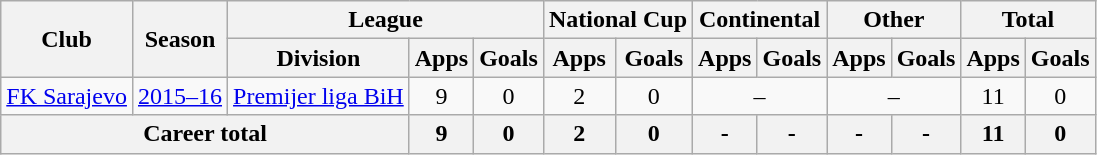<table class="wikitable" style="text-align: center;">
<tr>
<th rowspan="2">Club</th>
<th rowspan="2">Season</th>
<th colspan="3">League</th>
<th colspan="2">National Cup</th>
<th colspan="2">Continental</th>
<th colspan="2">Other</th>
<th colspan="2">Total</th>
</tr>
<tr>
<th>Division</th>
<th>Apps</th>
<th>Goals</th>
<th>Apps</th>
<th>Goals</th>
<th>Apps</th>
<th>Goals</th>
<th>Apps</th>
<th>Goals</th>
<th>Apps</th>
<th>Goals</th>
</tr>
<tr>
<td valign="center"><a href='#'>FK Sarajevo</a></td>
<td><a href='#'>2015–16</a></td>
<td><a href='#'>Premijer liga BiH</a></td>
<td>9</td>
<td>0</td>
<td>2</td>
<td>0</td>
<td colspan="2">–</td>
<td colspan="2">–</td>
<td>11</td>
<td>0</td>
</tr>
<tr>
<th colspan="3">Career total</th>
<th>9</th>
<th>0</th>
<th>2</th>
<th>0</th>
<th>-</th>
<th>-</th>
<th>-</th>
<th>-</th>
<th>11</th>
<th>0</th>
</tr>
</table>
